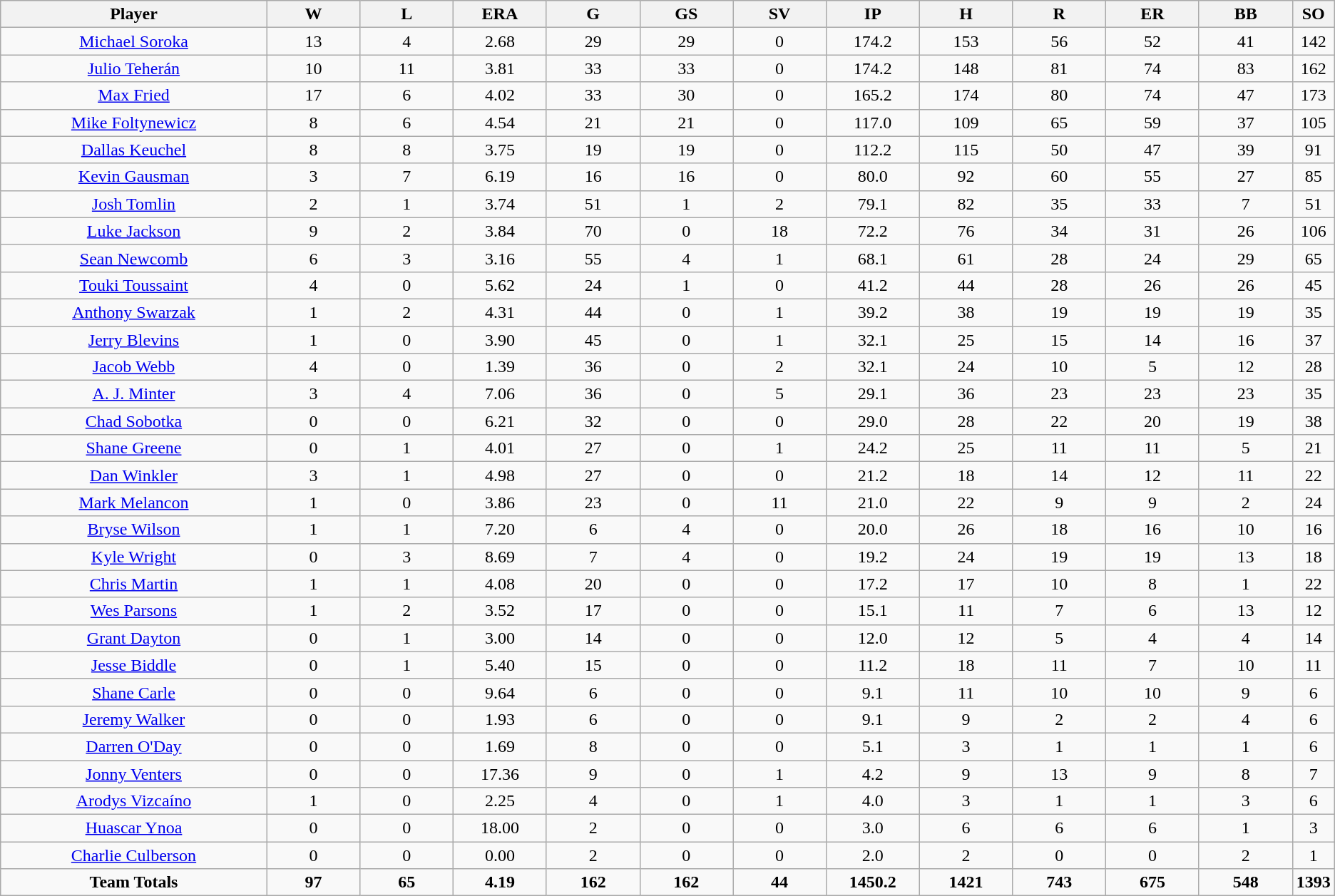<table class=wikitable style="text-align:center">
<tr>
<th bgcolor=#DDDDFF; width="20%">Player</th>
<th bgcolor=#DDDDFF; width="7%">W</th>
<th bgcolor=#DDDDFF; width="7%">L</th>
<th bgcolor=#DDDDFF; width="7%">ERA</th>
<th bgcolor=#DDDDFF; width="7%">G</th>
<th bgcolor=#DDDDFF; width="7%">GS</th>
<th bgcolor=#DDDDFF; width="7%">SV</th>
<th bgcolor=#DDDDFF; width="7%">IP</th>
<th bgcolor=#DDDDFF; width="7%">H</th>
<th bgcolor=#DDDDFF; width="7%">R</th>
<th bgcolor=#DDDDFF; width="7%">ER</th>
<th bgcolor=#DDDDFF; width="7%">BB</th>
<th bgcolor=#DDDDFF; width="7%">SO</th>
</tr>
<tr>
<td><a href='#'>Michael Soroka</a></td>
<td>13</td>
<td>4</td>
<td>2.68</td>
<td>29</td>
<td>29</td>
<td>0</td>
<td>174.2</td>
<td>153</td>
<td>56</td>
<td>52</td>
<td>41</td>
<td>142</td>
</tr>
<tr>
<td><a href='#'>Julio Teherán</a></td>
<td>10</td>
<td>11</td>
<td>3.81</td>
<td>33</td>
<td>33</td>
<td>0</td>
<td>174.2</td>
<td>148</td>
<td>81</td>
<td>74</td>
<td>83</td>
<td>162</td>
</tr>
<tr>
<td><a href='#'>Max Fried</a></td>
<td>17</td>
<td>6</td>
<td>4.02</td>
<td>33</td>
<td>30</td>
<td>0</td>
<td>165.2</td>
<td>174</td>
<td>80</td>
<td>74</td>
<td>47</td>
<td>173</td>
</tr>
<tr>
<td><a href='#'>Mike Foltynewicz</a></td>
<td>8</td>
<td>6</td>
<td>4.54</td>
<td>21</td>
<td>21</td>
<td>0</td>
<td>117.0</td>
<td>109</td>
<td>65</td>
<td>59</td>
<td>37</td>
<td>105</td>
</tr>
<tr>
<td><a href='#'>Dallas Keuchel</a></td>
<td>8</td>
<td>8</td>
<td>3.75</td>
<td>19</td>
<td>19</td>
<td>0</td>
<td>112.2</td>
<td>115</td>
<td>50</td>
<td>47</td>
<td>39</td>
<td>91</td>
</tr>
<tr>
<td><a href='#'>Kevin Gausman</a></td>
<td>3</td>
<td>7</td>
<td>6.19</td>
<td>16</td>
<td>16</td>
<td>0</td>
<td>80.0</td>
<td>92</td>
<td>60</td>
<td>55</td>
<td>27</td>
<td>85</td>
</tr>
<tr>
<td><a href='#'>Josh Tomlin</a></td>
<td>2</td>
<td>1</td>
<td>3.74</td>
<td>51</td>
<td>1</td>
<td>2</td>
<td>79.1</td>
<td>82</td>
<td>35</td>
<td>33</td>
<td>7</td>
<td>51</td>
</tr>
<tr>
<td><a href='#'>Luke Jackson</a></td>
<td>9</td>
<td>2</td>
<td>3.84</td>
<td>70</td>
<td>0</td>
<td>18</td>
<td>72.2</td>
<td>76</td>
<td>34</td>
<td>31</td>
<td>26</td>
<td>106</td>
</tr>
<tr>
<td><a href='#'>Sean Newcomb</a></td>
<td>6</td>
<td>3</td>
<td>3.16</td>
<td>55</td>
<td>4</td>
<td>1</td>
<td>68.1</td>
<td>61</td>
<td>28</td>
<td>24</td>
<td>29</td>
<td>65</td>
</tr>
<tr>
<td><a href='#'>Touki Toussaint</a></td>
<td>4</td>
<td>0</td>
<td>5.62</td>
<td>24</td>
<td>1</td>
<td>0</td>
<td>41.2</td>
<td>44</td>
<td>28</td>
<td>26</td>
<td>26</td>
<td>45</td>
</tr>
<tr>
<td><a href='#'>Anthony Swarzak</a></td>
<td>1</td>
<td>2</td>
<td>4.31</td>
<td>44</td>
<td>0</td>
<td>1</td>
<td>39.2</td>
<td>38</td>
<td>19</td>
<td>19</td>
<td>19</td>
<td>35</td>
</tr>
<tr>
<td><a href='#'>Jerry Blevins</a></td>
<td>1</td>
<td>0</td>
<td>3.90</td>
<td>45</td>
<td>0</td>
<td>1</td>
<td>32.1</td>
<td>25</td>
<td>15</td>
<td>14</td>
<td>16</td>
<td>37</td>
</tr>
<tr>
<td><a href='#'>Jacob Webb</a></td>
<td>4</td>
<td>0</td>
<td>1.39</td>
<td>36</td>
<td>0</td>
<td>2</td>
<td>32.1</td>
<td>24</td>
<td>10</td>
<td>5</td>
<td>12</td>
<td>28</td>
</tr>
<tr>
<td><a href='#'>A. J. Minter</a></td>
<td>3</td>
<td>4</td>
<td>7.06</td>
<td>36</td>
<td>0</td>
<td>5</td>
<td>29.1</td>
<td>36</td>
<td>23</td>
<td>23</td>
<td>23</td>
<td>35</td>
</tr>
<tr>
<td><a href='#'>Chad Sobotka</a></td>
<td>0</td>
<td>0</td>
<td>6.21</td>
<td>32</td>
<td>0</td>
<td>0</td>
<td>29.0</td>
<td>28</td>
<td>22</td>
<td>20</td>
<td>19</td>
<td>38</td>
</tr>
<tr>
<td><a href='#'>Shane Greene</a></td>
<td>0</td>
<td>1</td>
<td>4.01</td>
<td>27</td>
<td>0</td>
<td>1</td>
<td>24.2</td>
<td>25</td>
<td>11</td>
<td>11</td>
<td>5</td>
<td>21</td>
</tr>
<tr>
<td><a href='#'>Dan Winkler</a></td>
<td>3</td>
<td>1</td>
<td>4.98</td>
<td>27</td>
<td>0</td>
<td>0</td>
<td>21.2</td>
<td>18</td>
<td>14</td>
<td>12</td>
<td>11</td>
<td>22</td>
</tr>
<tr>
<td><a href='#'>Mark Melancon</a></td>
<td>1</td>
<td>0</td>
<td>3.86</td>
<td>23</td>
<td>0</td>
<td>11</td>
<td>21.0</td>
<td>22</td>
<td>9</td>
<td>9</td>
<td>2</td>
<td>24</td>
</tr>
<tr>
<td><a href='#'>Bryse Wilson</a></td>
<td>1</td>
<td>1</td>
<td>7.20</td>
<td>6</td>
<td>4</td>
<td>0</td>
<td>20.0</td>
<td>26</td>
<td>18</td>
<td>16</td>
<td>10</td>
<td>16</td>
</tr>
<tr>
<td><a href='#'>Kyle Wright</a></td>
<td>0</td>
<td>3</td>
<td>8.69</td>
<td>7</td>
<td>4</td>
<td>0</td>
<td>19.2</td>
<td>24</td>
<td>19</td>
<td>19</td>
<td>13</td>
<td>18</td>
</tr>
<tr>
<td><a href='#'>Chris Martin</a></td>
<td>1</td>
<td>1</td>
<td>4.08</td>
<td>20</td>
<td>0</td>
<td>0</td>
<td>17.2</td>
<td>17</td>
<td>10</td>
<td>8</td>
<td>1</td>
<td>22</td>
</tr>
<tr>
<td><a href='#'>Wes Parsons</a></td>
<td>1</td>
<td>2</td>
<td>3.52</td>
<td>17</td>
<td>0</td>
<td>0</td>
<td>15.1</td>
<td>11</td>
<td>7</td>
<td>6</td>
<td>13</td>
<td>12</td>
</tr>
<tr>
<td><a href='#'>Grant Dayton</a></td>
<td>0</td>
<td>1</td>
<td>3.00</td>
<td>14</td>
<td>0</td>
<td>0</td>
<td>12.0</td>
<td>12</td>
<td>5</td>
<td>4</td>
<td>4</td>
<td>14</td>
</tr>
<tr>
<td><a href='#'>Jesse Biddle</a></td>
<td>0</td>
<td>1</td>
<td>5.40</td>
<td>15</td>
<td>0</td>
<td>0</td>
<td>11.2</td>
<td>18</td>
<td>11</td>
<td>7</td>
<td>10</td>
<td>11</td>
</tr>
<tr>
<td><a href='#'>Shane Carle</a></td>
<td>0</td>
<td>0</td>
<td>9.64</td>
<td>6</td>
<td>0</td>
<td>0</td>
<td>9.1</td>
<td>11</td>
<td>10</td>
<td>10</td>
<td>9</td>
<td>6</td>
</tr>
<tr>
<td><a href='#'>Jeremy Walker</a></td>
<td>0</td>
<td>0</td>
<td>1.93</td>
<td>6</td>
<td>0</td>
<td>0</td>
<td>9.1</td>
<td>9</td>
<td>2</td>
<td>2</td>
<td>4</td>
<td>6</td>
</tr>
<tr>
<td><a href='#'>Darren O'Day</a></td>
<td>0</td>
<td>0</td>
<td>1.69</td>
<td>8</td>
<td>0</td>
<td>0</td>
<td>5.1</td>
<td>3</td>
<td>1</td>
<td>1</td>
<td>1</td>
<td>6</td>
</tr>
<tr>
<td><a href='#'>Jonny Venters</a></td>
<td>0</td>
<td>0</td>
<td>17.36</td>
<td>9</td>
<td>0</td>
<td>1</td>
<td>4.2</td>
<td>9</td>
<td>13</td>
<td>9</td>
<td>8</td>
<td>7</td>
</tr>
<tr>
<td><a href='#'>Arodys Vizcaíno</a></td>
<td>1</td>
<td>0</td>
<td>2.25</td>
<td>4</td>
<td>0</td>
<td>1</td>
<td>4.0</td>
<td>3</td>
<td>1</td>
<td>1</td>
<td>3</td>
<td>6</td>
</tr>
<tr>
<td><a href='#'>Huascar Ynoa</a></td>
<td>0</td>
<td>0</td>
<td>18.00</td>
<td>2</td>
<td>0</td>
<td>0</td>
<td>3.0</td>
<td>6</td>
<td>6</td>
<td>6</td>
<td>1</td>
<td>3</td>
</tr>
<tr>
<td><a href='#'>Charlie Culberson</a></td>
<td>0</td>
<td>0</td>
<td>0.00</td>
<td>2</td>
<td>0</td>
<td>0</td>
<td>2.0</td>
<td>2</td>
<td>0</td>
<td>0</td>
<td>2</td>
<td>1</td>
</tr>
<tr>
<td><strong>Team Totals</strong></td>
<td><strong>97</strong></td>
<td><strong>65</strong></td>
<td><strong>4.19</strong></td>
<td><strong>162</strong></td>
<td><strong>162</strong></td>
<td><strong>44</strong></td>
<td><strong>1450.2</strong></td>
<td><strong>1421</strong></td>
<td><strong>743</strong></td>
<td><strong>675</strong></td>
<td><strong>548</strong></td>
<td><strong>1393</strong></td>
</tr>
</table>
